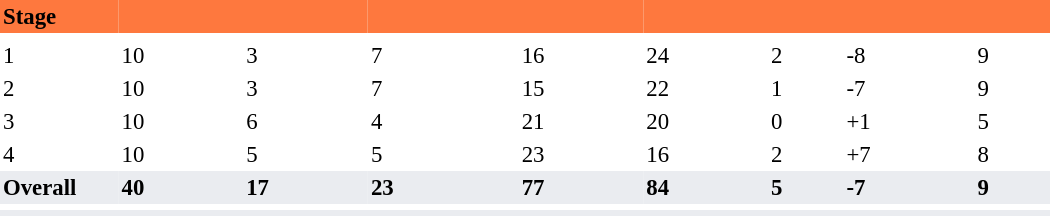<table class="toccolours" border=0 cellpadding="2" cellspacing="0" style="font-size:95%; text-align:left; width:700px;">
<tr align="left" style="background:#FE783E; color:#000000;">
<th style="width:75px">Stage</th>
<th></th>
<th></th>
<th></th>
<th></th>
<th></th>
<th></th>
<th></th>
<th></th>
<th></th>
</tr>
<tr>
<td colspan = "10"></td>
</tr>
<tr>
<td>1</td>
<td>10</td>
<td>3</td>
<td>7</td>
<td></td>
<td>16</td>
<td>24</td>
<td>2</td>
<td>-8</td>
<td>9</td>
</tr>
<tr>
<td>2</td>
<td>10</td>
<td>3</td>
<td>7</td>
<td></td>
<td>15</td>
<td>22</td>
<td>1</td>
<td>-7</td>
<td>9</td>
</tr>
<tr>
<td>3</td>
<td>10</td>
<td>6</td>
<td>4</td>
<td></td>
<td>21</td>
<td>20</td>
<td>0</td>
<td>+1</td>
<td>5</td>
</tr>
<tr>
<td>4</td>
<td>10</td>
<td>5</td>
<td>5</td>
<td></td>
<td>23</td>
<td>16</td>
<td>2</td>
<td>+7</td>
<td>8</td>
</tr>
<tr style="background:#EAECF0;">
<th>Overall</th>
<th>40</th>
<th>17</th>
<th>23</th>
<th></th>
<th>77</th>
<th>84</th>
<th>5</th>
<th>-7</th>
<th>9</th>
</tr>
<tr>
<td colspan="10"></td>
</tr>
<tr style="background:#EAECF0;">
<td colspan="10" style="text-align:center;"></td>
</tr>
</table>
